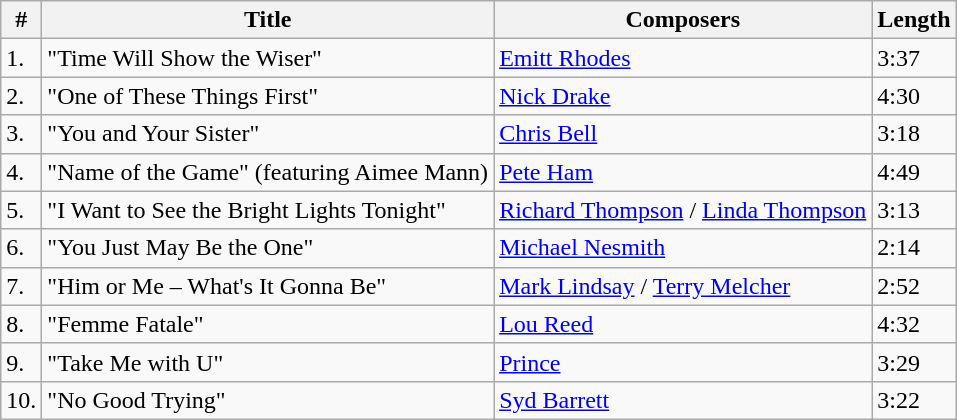<table class="wikitable">
<tr>
<th bgcolor="#ebf5ff">#</th>
<th bgcolor="#ebf5ff">Title</th>
<th bgcolor="#ebf5ff">Composers</th>
<th bgcolor="#ebf5ff">Length</th>
</tr>
<tr>
<td>1.</td>
<td>"Time Will Show the Wiser"</td>
<td><a href='#'>Emitt Rhodes</a></td>
<td>3:37</td>
</tr>
<tr>
<td>2.</td>
<td>"One of These Things First"</td>
<td><a href='#'>Nick Drake</a></td>
<td>4:30</td>
</tr>
<tr>
<td>3.</td>
<td>"You and Your Sister"</td>
<td><a href='#'>Chris Bell</a></td>
<td>3:18</td>
</tr>
<tr>
<td>4.</td>
<td>"Name of the Game" (featuring Aimee Mann)</td>
<td><a href='#'>Pete Ham</a></td>
<td>4:49</td>
</tr>
<tr>
<td>5.</td>
<td>"I Want to See the Bright Lights Tonight"</td>
<td><a href='#'>Richard Thompson</a> / <a href='#'>Linda Thompson</a></td>
<td>3:13</td>
</tr>
<tr>
<td>6.</td>
<td>"You Just May Be the One"</td>
<td><a href='#'>Michael Nesmith</a></td>
<td>2:14</td>
</tr>
<tr>
<td>7.</td>
<td>"Him or Me – What's It Gonna Be"</td>
<td><a href='#'>Mark Lindsay</a> / <a href='#'>Terry Melcher</a></td>
<td>2:52</td>
</tr>
<tr>
<td>8.</td>
<td>"Femme Fatale"</td>
<td><a href='#'>Lou Reed</a></td>
<td>4:32</td>
</tr>
<tr>
<td>9.</td>
<td>"Take Me with U"</td>
<td><a href='#'>Prince</a></td>
<td>3:29</td>
</tr>
<tr>
<td>10.</td>
<td>"No Good Trying"</td>
<td><a href='#'>Syd Barrett</a></td>
<td>3:22</td>
</tr>
</table>
